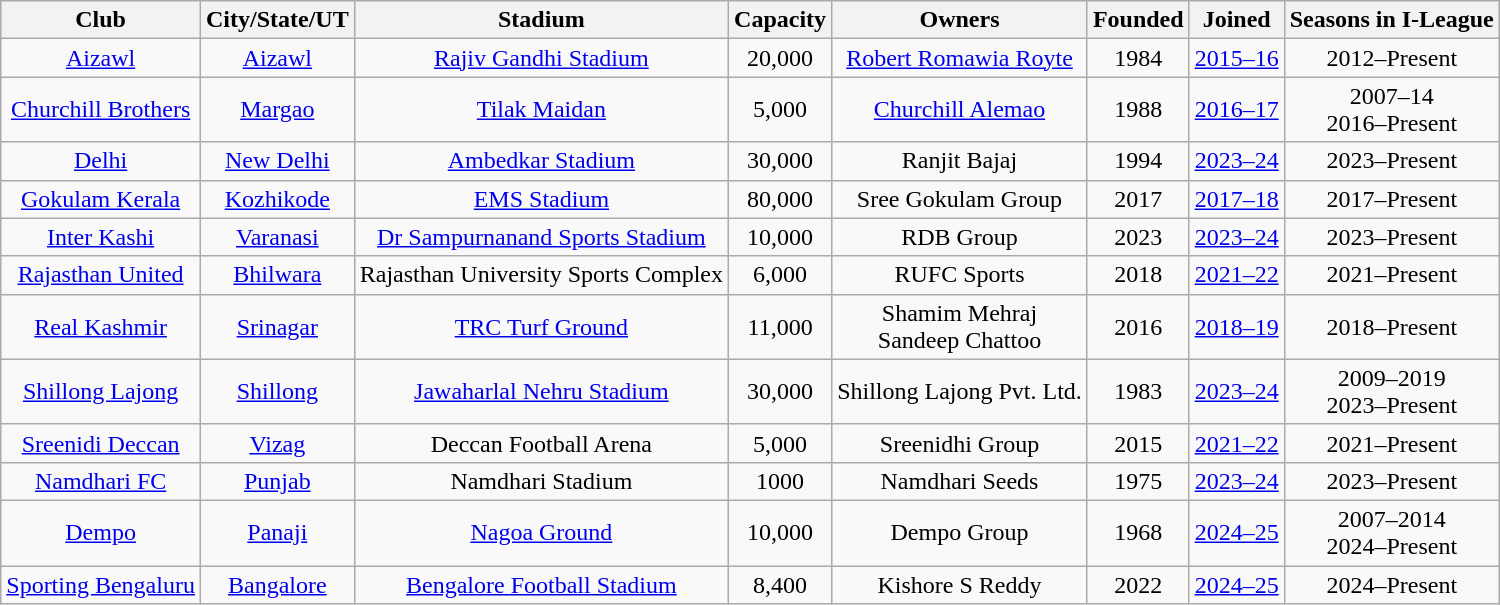<table class="wikitable sortable" style="text-align:center; font-size:100%;">
<tr>
<th>Club</th>
<th>City/State/UT</th>
<th>Stadium</th>
<th>Capacity</th>
<th>Owners</th>
<th>Founded</th>
<th>Joined</th>
<th>Seasons in I-League</th>
</tr>
<tr>
<td><a href='#'>Aizawl</a></td>
<td><a href='#'>Aizawl</a></td>
<td><a href='#'>Rajiv Gandhi Stadium</a></td>
<td>20,000</td>
<td><a href='#'>Robert Romawia Royte</a></td>
<td>1984</td>
<td><a href='#'>2015–16</a></td>
<td>2012–Present</td>
</tr>
<tr>
<td><a href='#'>Churchill Brothers</a></td>
<td><a href='#'>Margao</a></td>
<td><a href='#'>Tilak Maidan</a></td>
<td>5,000</td>
<td><a href='#'>Churchill Alemao</a></td>
<td>1988</td>
<td><a href='#'>2016–17</a></td>
<td>2007–14<br>2016–Present</td>
</tr>
<tr>
<td><a href='#'>Delhi</a></td>
<td><a href='#'>New Delhi</a></td>
<td><a href='#'>Ambedkar Stadium</a></td>
<td>30,000</td>
<td>Ranjit Bajaj</td>
<td>1994</td>
<td><a href='#'>2023–24</a></td>
<td>2023–Present</td>
</tr>
<tr>
<td><a href='#'>Gokulam Kerala</a></td>
<td><a href='#'>Kozhikode</a></td>
<td><a href='#'>EMS Stadium</a></td>
<td>80,000</td>
<td>Sree Gokulam Group</td>
<td>2017</td>
<td><a href='#'>2017–18</a></td>
<td>2017–Present</td>
</tr>
<tr>
<td><a href='#'>Inter Kashi</a></td>
<td><a href='#'>Varanasi</a></td>
<td><a href='#'>Dr Sampurnanand Sports Stadium</a></td>
<td>10,000</td>
<td>RDB Group</td>
<td>2023</td>
<td><a href='#'>2023–24</a></td>
<td>2023–Present</td>
</tr>
<tr>
<td><a href='#'>Rajasthan United</a></td>
<td><a href='#'>Bhilwara</a></td>
<td>Rajasthan University Sports Complex</td>
<td>6,000</td>
<td>RUFC Sports</td>
<td>2018</td>
<td><a href='#'>2021–22</a></td>
<td>2021–Present</td>
</tr>
<tr>
<td><a href='#'>Real Kashmir</a></td>
<td><a href='#'>Srinagar</a></td>
<td><a href='#'>TRC Turf Ground</a></td>
<td>11,000</td>
<td>Shamim Mehraj<br>Sandeep Chattoo</td>
<td>2016</td>
<td><a href='#'>2018–19</a></td>
<td>2018–Present</td>
</tr>
<tr>
<td><a href='#'>Shillong Lajong</a></td>
<td><a href='#'>Shillong</a></td>
<td><a href='#'>Jawaharlal Nehru Stadium</a></td>
<td>30,000</td>
<td>Shillong Lajong Pvt. Ltd.</td>
<td>1983</td>
<td><a href='#'>2023–24</a></td>
<td>2009–2019<br>2023–Present</td>
</tr>
<tr>
<td><a href='#'>Sreenidi Deccan</a></td>
<td><a href='#'>Vizag</a></td>
<td>Deccan Football Arena</td>
<td>5,000</td>
<td>Sreenidhi Group</td>
<td>2015</td>
<td><a href='#'>2021–22</a></td>
<td>2021–Present</td>
</tr>
<tr>
<td><a href='#'>Namdhari FC</a></td>
<td><a href='#'>Punjab</a></td>
<td>Namdhari Stadium</td>
<td>1000</td>
<td>Namdhari Seeds</td>
<td>1975</td>
<td><a href='#'>2023–24</a></td>
<td>2023–Present</td>
</tr>
<tr>
<td><a href='#'>Dempo</a></td>
<td><a href='#'>Panaji</a></td>
<td><a href='#'>Nagoa Ground</a></td>
<td>10,000</td>
<td>Dempo Group</td>
<td>1968</td>
<td><a href='#'>2024–25</a></td>
<td>2007–2014<br>2024–Present</td>
</tr>
<tr>
<td><a href='#'>Sporting Bengaluru</a></td>
<td><a href='#'>Bangalore</a></td>
<td><a href='#'>Bengalore Football Stadium</a></td>
<td>8,400</td>
<td>Kishore S Reddy</td>
<td>2022</td>
<td><a href='#'>2024–25</a></td>
<td>2024–Present</td>
</tr>
</table>
